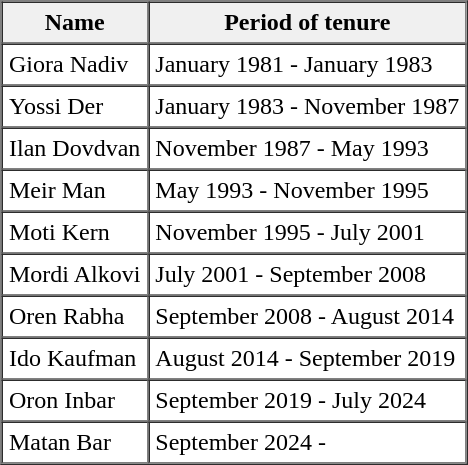<table border=1 cellpadding=4 cellspacing=0>
<tr bgcolor="#F0F0F0">
<th>Name</th>
<th>Period of tenure</th>
</tr>
<tr>
<td>Giora Nadiv</td>
<td>January 1981 - January 1983</td>
</tr>
<tr>
<td>Yossi Der</td>
<td>January 1983 - November 1987</td>
</tr>
<tr>
<td>Ilan Dovdvan</td>
<td>November 1987 - May 1993</td>
</tr>
<tr>
<td>Meir Man</td>
<td>May 1993 - November 1995</td>
</tr>
<tr>
<td>Moti Kern</td>
<td>November 1995 - July 2001</td>
</tr>
<tr>
<td>Mordi Alkovi</td>
<td>July 2001 - September 2008</td>
</tr>
<tr>
<td>Oren Rabha</td>
<td>September 2008 - August 2014</td>
</tr>
<tr>
<td>Ido Kaufman</td>
<td>August 2014 - September 2019</td>
</tr>
<tr>
<td>Oron Inbar</td>
<td>September 2019 - July 2024</td>
</tr>
<tr>
<td>Matan Bar</td>
<td>September 2024 -</td>
</tr>
</table>
